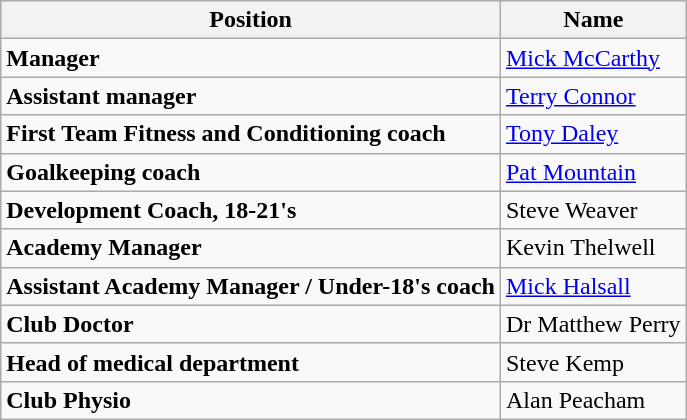<table class="wikitable">
<tr>
<th>Position</th>
<th>Name</th>
</tr>
<tr>
<td><strong>Manager</strong></td>
<td><a href='#'>Mick McCarthy</a></td>
</tr>
<tr>
<td><strong>Assistant manager</strong></td>
<td><a href='#'>Terry Connor</a></td>
</tr>
<tr>
<td><strong>First Team Fitness and Conditioning coach</strong></td>
<td><a href='#'>Tony Daley</a></td>
</tr>
<tr>
<td><strong>Goalkeeping coach</strong></td>
<td><a href='#'>Pat Mountain</a></td>
</tr>
<tr>
<td><strong>Development Coach, 18-21's</strong></td>
<td>Steve Weaver</td>
</tr>
<tr>
<td><strong>Academy Manager</strong></td>
<td>Kevin Thelwell</td>
</tr>
<tr>
<td><strong>Assistant Academy Manager / Under-18's coach</strong></td>
<td><a href='#'>Mick Halsall</a></td>
</tr>
<tr>
<td><strong>Club Doctor</strong></td>
<td>Dr Matthew Perry</td>
</tr>
<tr>
<td><strong>Head of medical department</strong></td>
<td>Steve Kemp</td>
</tr>
<tr>
<td><strong>Club Physio</strong></td>
<td>Alan Peacham</td>
</tr>
</table>
